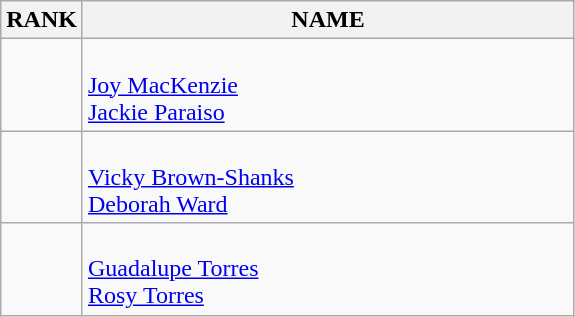<table class="wikitable">
<tr>
<th>RANK</th>
<th style="width: 20em">NAME</th>
</tr>
<tr>
<td align="center"></td>
<td><strong></strong><br><a href='#'>Joy MacKenzie</a><br><a href='#'>Jackie Paraiso</a></td>
</tr>
<tr>
<td align="center"></td>
<td><strong></strong><br><a href='#'>Vicky Brown-Shanks</a><br><a href='#'>Deborah Ward</a></td>
</tr>
<tr>
<td align="center"></td>
<td><strong></strong><br><a href='#'>Guadalupe Torres</a><br><a href='#'>Rosy Torres</a></td>
</tr>
</table>
